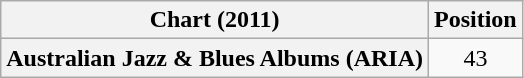<table class="wikitable plainrowheaders" style="text-align:center">
<tr>
<th scope="col">Chart (2011)</th>
<th scope="col">Position</th>
</tr>
<tr>
<th scope="row">Australian Jazz & Blues Albums (ARIA)</th>
<td>43</td>
</tr>
</table>
